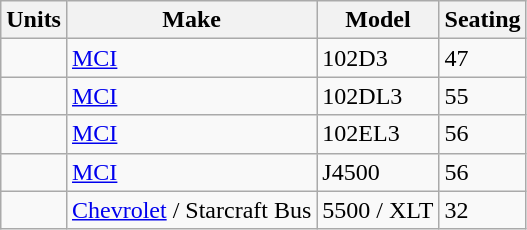<table class="wikitable">
<tr>
<th>Units</th>
<th>Make</th>
<th>Model</th>
<th>Seating</th>
</tr>
<tr>
<td></td>
<td><a href='#'>MCI</a></td>
<td>102D3</td>
<td>47</td>
</tr>
<tr>
<td></td>
<td><a href='#'>MCI</a></td>
<td>102DL3</td>
<td>55</td>
</tr>
<tr>
<td></td>
<td><a href='#'>MCI</a></td>
<td>102EL3</td>
<td>56</td>
</tr>
<tr>
<td></td>
<td><a href='#'>MCI</a></td>
<td>J4500</td>
<td>56</td>
</tr>
<tr>
<td></td>
<td><a href='#'>Chevrolet</a> / Starcraft Bus</td>
<td>5500 / XLT</td>
<td>32</td>
</tr>
</table>
